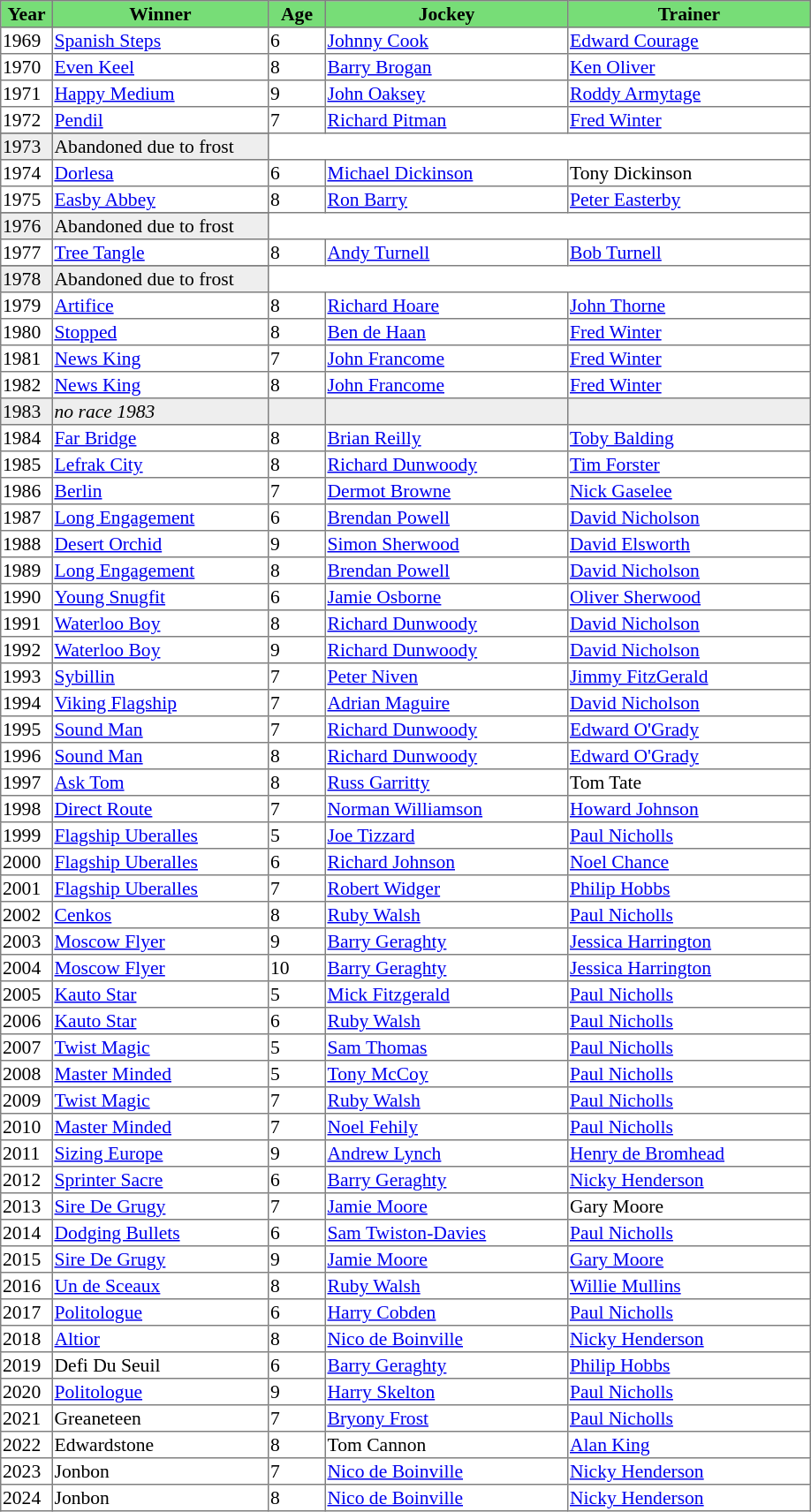<table class = "sortable" | border="1" style="border-collapse: collapse; font-size:90%">
<tr bgcolor="#77dd77" align="center">
<th width="36px"><strong>Year</strong><br></th>
<th width="160px"><strong>Winner</strong><br></th>
<th width="40px"><strong>Age</strong><br></th>
<th width="180px"><strong>Jockey</strong><br></th>
<th width="180px"><strong>Trainer</strong><br></th>
</tr>
<tr>
<td>1969</td>
<td><a href='#'>Spanish Steps</a></td>
<td>6</td>
<td><a href='#'>Johnny Cook</a></td>
<td><a href='#'>Edward Courage</a></td>
</tr>
<tr>
<td>1970</td>
<td><a href='#'>Even Keel</a></td>
<td>8</td>
<td><a href='#'>Barry Brogan</a></td>
<td><a href='#'>Ken Oliver</a></td>
</tr>
<tr>
<td>1971</td>
<td><a href='#'>Happy Medium</a></td>
<td>9</td>
<td><a href='#'>John Oaksey</a></td>
<td><a href='#'>Roddy Armytage</a></td>
</tr>
<tr>
<td>1972</td>
<td><a href='#'>Pendil</a></td>
<td>7</td>
<td><a href='#'>Richard Pitman</a></td>
<td><a href='#'>Fred Winter</a></td>
</tr>
<tr>
</tr>
<tr bgcolor="#eeeeee">
<td>1973<td>Abandoned due to frost</td></td>
</tr>
<tr>
<td>1974</td>
<td><a href='#'>Dorlesa</a></td>
<td>6</td>
<td><a href='#'>Michael Dickinson</a></td>
<td>Tony Dickinson</td>
</tr>
<tr>
<td>1975</td>
<td><a href='#'>Easby Abbey</a></td>
<td>8</td>
<td><a href='#'>Ron Barry</a></td>
<td><a href='#'>Peter Easterby</a></td>
</tr>
<tr>
</tr>
<tr bgcolor="#eeeeee">
<td>1976<td>Abandoned due to frost</td></td>
</tr>
<tr>
<td>1977</td>
<td><a href='#'>Tree Tangle</a></td>
<td>8</td>
<td><a href='#'>Andy Turnell</a></td>
<td><a href='#'>Bob Turnell</a></td>
</tr>
<tr>
</tr>
<tr bgcolor="#eeeeee">
<td>1978<td>Abandoned due to frost</td></td>
</tr>
<tr>
<td>1979</td>
<td><a href='#'>Artifice</a></td>
<td>8</td>
<td><a href='#'>Richard Hoare</a></td>
<td><a href='#'>John Thorne</a></td>
</tr>
<tr>
<td>1980</td>
<td><a href='#'>Stopped</a></td>
<td>8</td>
<td><a href='#'>Ben de Haan</a></td>
<td><a href='#'>Fred Winter</a></td>
</tr>
<tr>
<td>1981</td>
<td><a href='#'>News King</a></td>
<td>7</td>
<td><a href='#'>John Francome</a></td>
<td><a href='#'>Fred Winter</a></td>
</tr>
<tr>
<td>1982</td>
<td><a href='#'>News King</a></td>
<td>8</td>
<td><a href='#'>John Francome</a></td>
<td><a href='#'>Fred Winter</a></td>
</tr>
<tr bgcolor="#eeeeee">
<td><span>1983</span></td>
<td><em>no race 1983</em> </td>
<td></td>
<td></td>
<td></td>
</tr>
<tr>
<td>1984</td>
<td><a href='#'>Far Bridge</a></td>
<td>8</td>
<td><a href='#'>Brian Reilly</a></td>
<td><a href='#'>Toby Balding</a></td>
</tr>
<tr>
<td>1985</td>
<td><a href='#'>Lefrak City</a></td>
<td>8</td>
<td><a href='#'>Richard Dunwoody</a></td>
<td><a href='#'>Tim Forster</a></td>
</tr>
<tr>
<td>1986</td>
<td><a href='#'>Berlin</a></td>
<td>7</td>
<td><a href='#'>Dermot Browne</a></td>
<td><a href='#'>Nick Gaselee</a></td>
</tr>
<tr>
<td>1987</td>
<td><a href='#'>Long Engagement</a></td>
<td>6</td>
<td><a href='#'>Brendan Powell</a></td>
<td><a href='#'>David Nicholson</a></td>
</tr>
<tr>
<td>1988</td>
<td><a href='#'>Desert Orchid</a></td>
<td>9</td>
<td><a href='#'>Simon Sherwood</a></td>
<td><a href='#'>David Elsworth</a></td>
</tr>
<tr>
<td>1989</td>
<td><a href='#'>Long Engagement</a></td>
<td>8</td>
<td><a href='#'>Brendan Powell</a></td>
<td><a href='#'>David Nicholson</a></td>
</tr>
<tr>
<td>1990</td>
<td><a href='#'>Young Snugfit</a></td>
<td>6</td>
<td><a href='#'>Jamie Osborne</a></td>
<td><a href='#'>Oliver Sherwood</a></td>
</tr>
<tr>
<td>1991</td>
<td><a href='#'>Waterloo Boy</a></td>
<td>8</td>
<td><a href='#'>Richard Dunwoody</a></td>
<td><a href='#'>David Nicholson</a></td>
</tr>
<tr>
<td>1992</td>
<td><a href='#'>Waterloo Boy</a></td>
<td>9</td>
<td><a href='#'>Richard Dunwoody</a></td>
<td><a href='#'>David Nicholson</a></td>
</tr>
<tr>
<td>1993</td>
<td><a href='#'>Sybillin</a></td>
<td>7</td>
<td><a href='#'>Peter Niven</a></td>
<td><a href='#'>Jimmy FitzGerald</a></td>
</tr>
<tr>
<td>1994</td>
<td><a href='#'>Viking Flagship</a></td>
<td>7</td>
<td><a href='#'>Adrian Maguire</a></td>
<td><a href='#'>David Nicholson</a></td>
</tr>
<tr>
<td>1995</td>
<td><a href='#'>Sound Man</a></td>
<td>7</td>
<td><a href='#'>Richard Dunwoody</a></td>
<td><a href='#'>Edward O'Grady</a></td>
</tr>
<tr>
<td>1996</td>
<td><a href='#'>Sound Man</a></td>
<td>8</td>
<td><a href='#'>Richard Dunwoody</a></td>
<td><a href='#'>Edward O'Grady</a></td>
</tr>
<tr>
<td>1997</td>
<td><a href='#'>Ask Tom</a></td>
<td>8</td>
<td><a href='#'>Russ Garritty</a></td>
<td>Tom Tate</td>
</tr>
<tr>
<td>1998</td>
<td><a href='#'>Direct Route</a></td>
<td>7</td>
<td><a href='#'>Norman Williamson</a></td>
<td><a href='#'>Howard Johnson</a></td>
</tr>
<tr>
<td>1999</td>
<td><a href='#'>Flagship Uberalles</a></td>
<td>5</td>
<td><a href='#'>Joe Tizzard</a></td>
<td><a href='#'>Paul Nicholls</a></td>
</tr>
<tr>
<td>2000</td>
<td><a href='#'>Flagship Uberalles</a> </td>
<td>6</td>
<td><a href='#'>Richard Johnson</a></td>
<td><a href='#'>Noel Chance</a></td>
</tr>
<tr>
<td>2001</td>
<td><a href='#'>Flagship Uberalles</a></td>
<td>7</td>
<td><a href='#'>Robert Widger</a></td>
<td><a href='#'>Philip Hobbs</a></td>
</tr>
<tr>
<td>2002</td>
<td><a href='#'>Cenkos</a></td>
<td>8</td>
<td><a href='#'>Ruby Walsh</a></td>
<td><a href='#'>Paul Nicholls</a></td>
</tr>
<tr>
<td>2003</td>
<td><a href='#'>Moscow Flyer</a></td>
<td>9</td>
<td><a href='#'>Barry Geraghty</a></td>
<td><a href='#'>Jessica Harrington</a></td>
</tr>
<tr>
<td>2004</td>
<td><a href='#'>Moscow Flyer</a></td>
<td>10</td>
<td><a href='#'>Barry Geraghty</a></td>
<td><a href='#'>Jessica Harrington</a></td>
</tr>
<tr>
<td>2005</td>
<td><a href='#'>Kauto Star</a></td>
<td>5</td>
<td><a href='#'>Mick Fitzgerald</a></td>
<td><a href='#'>Paul Nicholls</a></td>
</tr>
<tr>
<td>2006</td>
<td><a href='#'>Kauto Star</a></td>
<td>6</td>
<td><a href='#'>Ruby Walsh</a></td>
<td><a href='#'>Paul Nicholls</a></td>
</tr>
<tr>
<td>2007</td>
<td><a href='#'>Twist Magic</a></td>
<td>5</td>
<td><a href='#'>Sam Thomas</a></td>
<td><a href='#'>Paul Nicholls</a></td>
</tr>
<tr>
<td>2008</td>
<td><a href='#'>Master Minded</a></td>
<td>5</td>
<td><a href='#'>Tony McCoy</a></td>
<td><a href='#'>Paul Nicholls</a></td>
</tr>
<tr>
<td>2009</td>
<td><a href='#'>Twist Magic</a></td>
<td>7</td>
<td><a href='#'>Ruby Walsh</a></td>
<td><a href='#'>Paul Nicholls</a></td>
</tr>
<tr>
<td>2010</td>
<td><a href='#'>Master Minded</a> </td>
<td>7</td>
<td><a href='#'>Noel Fehily</a></td>
<td><a href='#'>Paul Nicholls</a></td>
</tr>
<tr>
<td>2011</td>
<td><a href='#'>Sizing Europe</a></td>
<td>9</td>
<td><a href='#'>Andrew Lynch</a></td>
<td><a href='#'>Henry de Bromhead</a></td>
</tr>
<tr>
<td>2012</td>
<td><a href='#'>Sprinter Sacre</a></td>
<td>6</td>
<td><a href='#'>Barry Geraghty</a></td>
<td><a href='#'>Nicky Henderson</a></td>
</tr>
<tr>
<td>2013</td>
<td><a href='#'>Sire De Grugy</a></td>
<td>7</td>
<td><a href='#'>Jamie Moore</a></td>
<td>Gary Moore</td>
</tr>
<tr>
<td>2014</td>
<td><a href='#'>Dodging Bullets</a></td>
<td>6</td>
<td><a href='#'>Sam Twiston-Davies</a></td>
<td><a href='#'>Paul Nicholls</a></td>
</tr>
<tr>
<td>2015</td>
<td><a href='#'>Sire De Grugy</a></td>
<td>9</td>
<td><a href='#'>Jamie Moore</a></td>
<td><a href='#'>Gary Moore</a></td>
</tr>
<tr>
<td>2016</td>
<td><a href='#'>Un de Sceaux</a></td>
<td>8</td>
<td><a href='#'>Ruby Walsh</a></td>
<td><a href='#'>Willie Mullins</a></td>
</tr>
<tr>
<td>2017</td>
<td><a href='#'>Politologue</a></td>
<td>6</td>
<td><a href='#'>Harry Cobden</a></td>
<td><a href='#'>Paul Nicholls</a></td>
</tr>
<tr>
<td>2018</td>
<td><a href='#'>Altior</a></td>
<td>8</td>
<td><a href='#'>Nico de Boinville</a></td>
<td><a href='#'>Nicky Henderson</a></td>
</tr>
<tr>
<td>2019</td>
<td>Defi Du Seuil</td>
<td>6</td>
<td><a href='#'>Barry Geraghty</a></td>
<td><a href='#'>Philip Hobbs</a></td>
</tr>
<tr>
<td>2020</td>
<td><a href='#'>Politologue</a></td>
<td>9</td>
<td><a href='#'>Harry Skelton</a></td>
<td><a href='#'>Paul Nicholls</a></td>
</tr>
<tr>
<td>2021</td>
<td>Greaneteen</td>
<td>7</td>
<td><a href='#'>Bryony Frost</a></td>
<td><a href='#'>Paul Nicholls</a></td>
</tr>
<tr>
<td>2022</td>
<td>Edwardstone</td>
<td>8</td>
<td>Tom Cannon</td>
<td><a href='#'>Alan King</a></td>
</tr>
<tr>
<td>2023</td>
<td>Jonbon</td>
<td>7</td>
<td><a href='#'>Nico de Boinville</a></td>
<td><a href='#'>Nicky Henderson</a></td>
</tr>
<tr>
<td>2024</td>
<td>Jonbon</td>
<td>8</td>
<td><a href='#'>Nico de Boinville</a></td>
<td><a href='#'>Nicky Henderson</a></td>
</tr>
</table>
